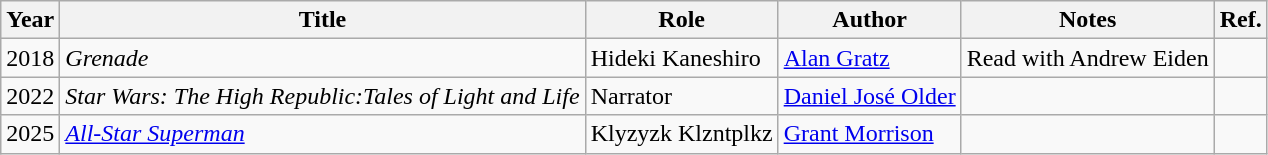<table class="wikitable sortable plainrowheaders">
<tr>
<th>Year</th>
<th>Title</th>
<th>Role</th>
<th>Author</th>
<th class="unsortable">Notes</th>
<th>Ref.</th>
</tr>
<tr>
<td>2018</td>
<td><em>Grenade</em></td>
<td>Hideki Kaneshiro</td>
<td><a href='#'>Alan Gratz</a></td>
<td>Read with Andrew Eiden</td>
<td></td>
</tr>
<tr>
<td>2022</td>
<td><em>Star Wars: The High Republic:Tales of Light and Life</em></td>
<td>Narrator</td>
<td><a href='#'>Daniel José Older</a></td>
<td></td>
<td></td>
</tr>
<tr>
<td>2025</td>
<td><em><a href='#'>All-Star Superman</a></em></td>
<td>Klyzyzk Klzntplkz</td>
<td><a href='#'>Grant Morrison</a></td>
<td></td>
<td></td>
</tr>
</table>
